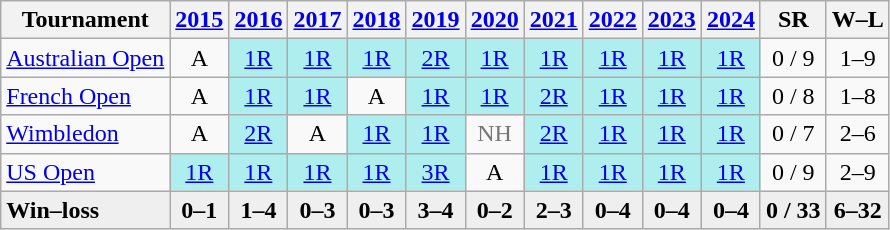<table class=wikitable style=text-align:center>
<tr>
<th>Tournament</th>
<th><a href='#'>2015</a></th>
<th><a href='#'>2016</a></th>
<th><a href='#'>2017</a></th>
<th><a href='#'>2018</a></th>
<th><a href='#'>2019</a></th>
<th><a href='#'>2020</a></th>
<th><a href='#'>2021</a></th>
<th><a href='#'>2022</a></th>
<th><a href='#'>2023</a></th>
<th><a href='#'>2024</a></th>
<th>SR</th>
<th>W–L</th>
</tr>
<tr>
<td align=left><a href='#'>Australian Open</a></td>
<td>A</td>
<td bgcolor=afeeee><a href='#'>1R</a></td>
<td bgcolor=afeeee><a href='#'>1R</a></td>
<td bgcolor=afeeee><a href='#'>1R</a></td>
<td bgcolor=afeeee><a href='#'>2R</a></td>
<td bgcolor=afeeee><a href='#'>1R</a></td>
<td bgcolor=afeeee><a href='#'>1R</a></td>
<td bgcolor=afeeee><a href='#'>1R</a></td>
<td bgcolor=afeeee><a href='#'>1R</a></td>
<td bgcolor=afeeee><a href='#'>1R</a></td>
<td>0 / 9</td>
<td>1–9</td>
</tr>
<tr>
<td align=left><a href='#'>French Open</a></td>
<td>A</td>
<td bgcolor=afeeee><a href='#'>1R</a></td>
<td bgcolor=afeeee><a href='#'>1R</a></td>
<td>A</td>
<td bgcolor=afeeee><a href='#'>1R</a></td>
<td bgcolor=afeeee><a href='#'>1R</a></td>
<td bgcolor=afeeee><a href='#'>2R</a></td>
<td bgcolor=afeeee><a href='#'>1R</a></td>
<td bgcolor=afeeee><a href='#'>1R</a></td>
<td bgcolor=afeeee><a href='#'>1R</a></td>
<td>0 / 8</td>
<td>1–8</td>
</tr>
<tr>
<td align=left><a href='#'>Wimbledon</a></td>
<td>A</td>
<td bgcolor=afeeee><a href='#'>2R</a></td>
<td>A</td>
<td bgcolor=afeeee><a href='#'>1R</a></td>
<td bgcolor=afeeee><a href='#'>1R</a></td>
<td style=color:#767676>NH</td>
<td bgcolor=afeeee><a href='#'>2R</a></td>
<td bgcolor=afeeee><a href='#'>1R</a></td>
<td bgcolor=afeeee><a href='#'>1R</a></td>
<td bgcolor=afeeee><a href='#'>1R</a></td>
<td>0 / 7</td>
<td>2–6</td>
</tr>
<tr>
<td align=left><a href='#'>US Open</a></td>
<td bgcolor=afeeee><a href='#'>1R</a></td>
<td bgcolor=afeeee><a href='#'>1R</a></td>
<td bgcolor=afeeee><a href='#'>1R</a></td>
<td bgcolor=afeeee><a href='#'>1R</a></td>
<td bgcolor=afeeee><a href='#'>3R</a></td>
<td>A</td>
<td bgcolor=afeeee><a href='#'>1R</a></td>
<td bgcolor=afeeee><a href='#'>1R</a></td>
<td bgcolor=afeeee><a href='#'>1R</a></td>
<td bgcolor=afeeee><a href='#'>1R</a></td>
<td>0 / 9</td>
<td>2–9</td>
</tr>
<tr style=background:#efefef;font-weight:bold>
<td style=text-align:left>Win–loss</td>
<td>0–1</td>
<td>1–4</td>
<td>0–3</td>
<td>0–3</td>
<td>3–4</td>
<td>0–2</td>
<td>2–3</td>
<td>0–4</td>
<td>0–4</td>
<td>0–4</td>
<td>0 / 33</td>
<td>6–32</td>
</tr>
</table>
